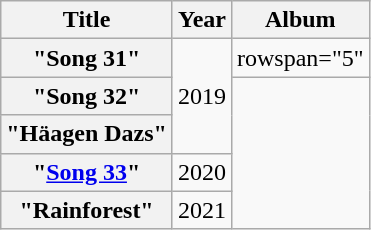<table class="wikitable plainrowheaders" style="text-align:center;">
<tr>
<th scope="col">Title</th>
<th scope="col">Year</th>
<th scope="col">Album</th>
</tr>
<tr>
<th scope="row">"Song 31"<br></th>
<td rowspan="3">2019</td>
<td>rowspan="5" </td>
</tr>
<tr>
<th scope="row">"Song 32"</th>
</tr>
<tr>
<th scope="row">"Häagen Dazs"<br></th>
</tr>
<tr>
<th scope="row">"<a href='#'>Song 33</a>"</th>
<td>2020</td>
</tr>
<tr>
<th scope="row">"Rainforest"</th>
<td>2021</td>
</tr>
</table>
